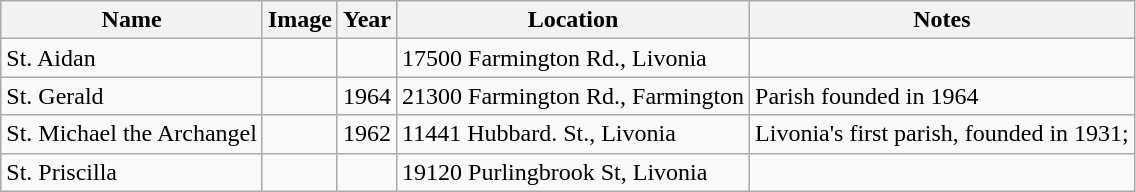<table class="wikitable sortable">
<tr>
<th>Name</th>
<th class="unsortable">Image</th>
<th>Year</th>
<th class="unsortable">Location</th>
<th class="unsortable">Notes</th>
</tr>
<tr>
<td>St. Aidan</td>
<td></td>
<td></td>
<td>17500 Farmington Rd., Livonia</td>
<td></td>
</tr>
<tr>
<td>St. Gerald</td>
<td></td>
<td>1964</td>
<td>21300 Farmington Rd., Farmington</td>
<td>Parish founded in 1964</td>
</tr>
<tr>
<td>St. Michael the Archangel</td>
<td></td>
<td>1962</td>
<td>11441 Hubbard. St., Livonia</td>
<td>Livonia's first parish, founded in 1931;</td>
</tr>
<tr>
<td>St. Priscilla</td>
<td></td>
<td></td>
<td>19120 Purlingbrook St, Livonia</td>
<td></td>
</tr>
</table>
